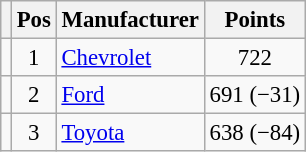<table class="wikitable" style="font-size: 95%;">
<tr>
<th></th>
<th>Pos</th>
<th>Manufacturer</th>
<th>Points</th>
</tr>
<tr>
<td align="left"></td>
<td style="text-align:center;">1</td>
<td><a href='#'>Chevrolet</a></td>
<td style="text-align:center;">722</td>
</tr>
<tr>
<td align="left"></td>
<td style="text-align:center;">2</td>
<td><a href='#'>Ford</a></td>
<td style="text-align:center;">691 (−31)</td>
</tr>
<tr>
<td align="left"></td>
<td style="text-align:center;">3</td>
<td><a href='#'>Toyota</a></td>
<td style="text-align:center;">638 (−84)</td>
</tr>
</table>
